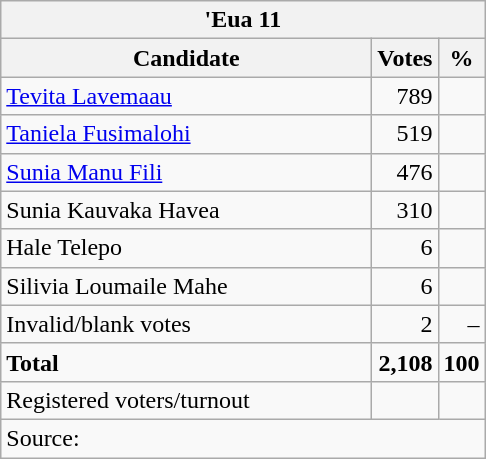<table class=wikitable style=text-align:right>
<tr>
<th colspan=3>'Eua 11</th>
</tr>
<tr>
<th width=240px>Candidate</th>
<th>Votes</th>
<th>%</th>
</tr>
<tr>
<td align=left><a href='#'>Tevita Lavemaau</a></td>
<td>789</td>
<td></td>
</tr>
<tr>
<td align=left><a href='#'>Taniela Fusimalohi</a></td>
<td>519</td>
<td></td>
</tr>
<tr>
<td align=left><a href='#'>Sunia Manu Fili</a></td>
<td>476</td>
<td></td>
</tr>
<tr>
<td align=left>Sunia Kauvaka Havea</td>
<td>310</td>
<td></td>
</tr>
<tr>
<td align=left>Hale Telepo</td>
<td>6</td>
<td></td>
</tr>
<tr>
<td align=left>Silivia Loumaile Mahe</td>
<td>6</td>
<td></td>
</tr>
<tr>
<td align=left>Invalid/blank votes</td>
<td>2</td>
<td>–</td>
</tr>
<tr>
<td align=left><strong>Total</strong></td>
<td><strong>2,108</strong></td>
<td><strong>100</strong></td>
</tr>
<tr>
<td align=left>Registered voters/turnout</td>
<td></td>
<td></td>
</tr>
<tr>
<td align=left colspan=3>Source: </td>
</tr>
</table>
